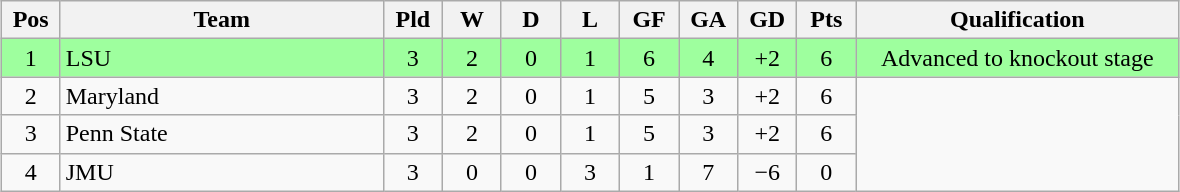<table class="wikitable" style="text-align:center; margin: 1em auto">
<tr>
<th style="width:2em">Pos</th>
<th style="width:13em">Team</th>
<th style="width:2em">Pld</th>
<th style="width:2em">W</th>
<th style="width:2em">D</th>
<th style="width:2em">L</th>
<th style="width:2em">GF</th>
<th style="width:2em">GA</th>
<th style="width:2em">GD</th>
<th style="width:2em">Pts</th>
<th style="width:13em">Qualification</th>
</tr>
<tr bgcolor="#9eff9e">
<td>1</td>
<td style="text-align:left">LSU</td>
<td>3</td>
<td>2</td>
<td>0</td>
<td>1</td>
<td>6</td>
<td>4</td>
<td>+2</td>
<td>6</td>
<td>Advanced to knockout stage</td>
</tr>
<tr>
<td>2</td>
<td style="text-align:left">Maryland</td>
<td>3</td>
<td>2</td>
<td>0</td>
<td>1</td>
<td>5</td>
<td>3</td>
<td>+2</td>
<td>6</td>
<td rowspan="3"></td>
</tr>
<tr>
<td>3</td>
<td style="text-align:left">Penn State</td>
<td>3</td>
<td>2</td>
<td>0</td>
<td>1</td>
<td>5</td>
<td>3</td>
<td>+2</td>
<td>6</td>
</tr>
<tr>
<td>4</td>
<td style="text-align:left">JMU</td>
<td>3</td>
<td>0</td>
<td>0</td>
<td>3</td>
<td>1</td>
<td>7</td>
<td>−6</td>
<td>0</td>
</tr>
</table>
